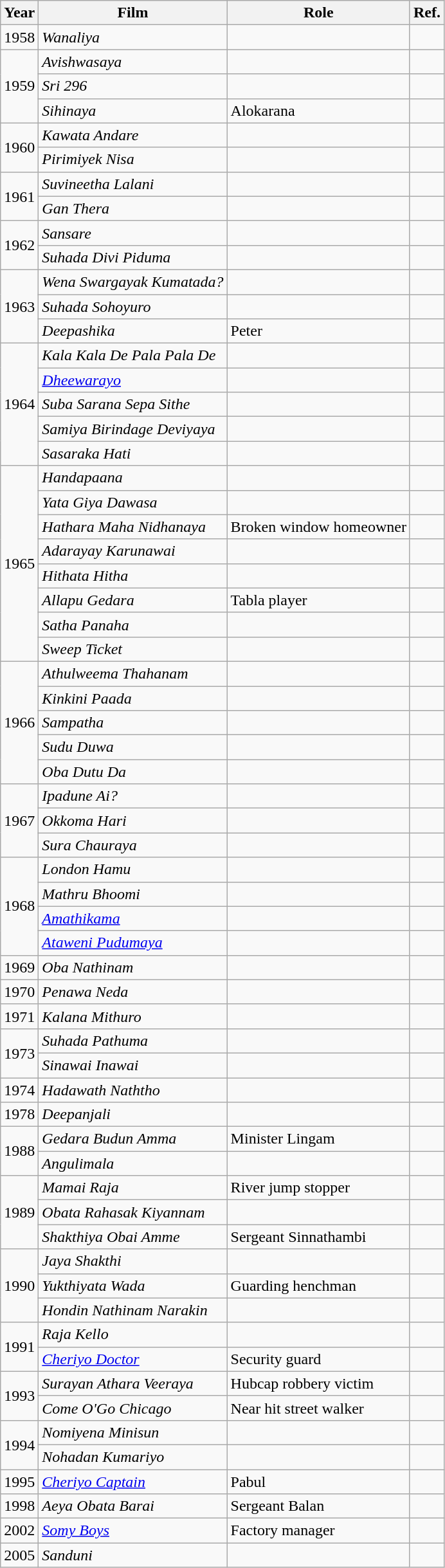<table class="wikitable">
<tr>
<th>Year</th>
<th>Film</th>
<th>Role</th>
<th>Ref.</th>
</tr>
<tr>
<td>1958</td>
<td><em>Wanaliya</em></td>
<td></td>
<td></td>
</tr>
<tr>
<td rowspan="3">1959</td>
<td><em>Avishwasaya</em></td>
<td></td>
<td></td>
</tr>
<tr>
<td><em>Sri 296</em></td>
<td></td>
<td></td>
</tr>
<tr>
<td><em>Sihinaya</em></td>
<td>Alokarana</td>
<td></td>
</tr>
<tr>
<td rowspan="2">1960</td>
<td><em>Kawata Andare</em></td>
<td></td>
<td></td>
</tr>
<tr>
<td><em>Pirimiyek Nisa</em></td>
<td></td>
<td></td>
</tr>
<tr>
<td rowspan="2">1961</td>
<td><em>Suvineetha Lalani</em></td>
<td></td>
<td></td>
</tr>
<tr>
<td><em>Gan Thera</em></td>
<td></td>
<td></td>
</tr>
<tr>
<td rowspan="2">1962</td>
<td><em>Sansare</em></td>
<td></td>
<td></td>
</tr>
<tr>
<td><em>Suhada Divi Piduma</em></td>
<td></td>
<td></td>
</tr>
<tr>
<td rowspan="3">1963</td>
<td><em>Wena Swargayak Kumatada?</em></td>
<td></td>
<td></td>
</tr>
<tr>
<td><em>Suhada Sohoyuro</em></td>
<td></td>
<td></td>
</tr>
<tr>
<td><em>Deepashika</em></td>
<td>Peter</td>
<td></td>
</tr>
<tr>
<td rowspan="5">1964</td>
<td><em>Kala Kala De Pala Pala De</em></td>
<td></td>
<td></td>
</tr>
<tr>
<td><em><a href='#'>Dheewarayo</a></em></td>
<td></td>
<td></td>
</tr>
<tr>
<td><em>Suba Sarana Sepa Sithe</em></td>
<td></td>
<td></td>
</tr>
<tr>
<td><em>Samiya Birindage Deviyaya</em></td>
<td></td>
<td></td>
</tr>
<tr>
<td><em>Sasaraka Hati</em></td>
<td></td>
<td></td>
</tr>
<tr>
<td rowspan="8">1965</td>
<td><em>Handapaana</em></td>
<td></td>
<td></td>
</tr>
<tr>
<td><em>Yata Giya Dawasa</em></td>
<td></td>
<td></td>
</tr>
<tr>
<td><em>Hathara Maha Nidhanaya</em></td>
<td>Broken window homeowner</td>
<td></td>
</tr>
<tr>
<td><em>Adarayay Karunawai</em></td>
<td></td>
<td></td>
</tr>
<tr>
<td><em>Hithata Hitha</em></td>
<td></td>
<td></td>
</tr>
<tr>
<td><em>Allapu Gedara</em></td>
<td>Tabla player</td>
<td></td>
</tr>
<tr>
<td><em>Satha Panaha</em></td>
<td></td>
<td></td>
</tr>
<tr>
<td><em>Sweep Ticket</em></td>
<td></td>
<td></td>
</tr>
<tr>
<td rowspan="5">1966</td>
<td><em>Athulweema Thahanam</em></td>
<td></td>
<td></td>
</tr>
<tr>
<td><em>Kinkini Paada</em></td>
<td></td>
<td></td>
</tr>
<tr>
<td><em>Sampatha</em></td>
<td></td>
<td></td>
</tr>
<tr>
<td><em>Sudu Duwa</em></td>
<td></td>
<td></td>
</tr>
<tr>
<td><em>Oba Dutu Da</em></td>
<td></td>
<td></td>
</tr>
<tr>
<td rowspan="3">1967</td>
<td><em>Ipadune Ai?</em></td>
<td></td>
<td></td>
</tr>
<tr>
<td><em>Okkoma Hari</em></td>
<td></td>
<td></td>
</tr>
<tr>
<td><em>Sura Chauraya</em></td>
<td></td>
<td></td>
</tr>
<tr>
<td rowspan="4">1968</td>
<td><em>London Hamu</em></td>
<td></td>
<td></td>
</tr>
<tr>
<td><em>Mathru Bhoomi</em></td>
<td></td>
<td></td>
</tr>
<tr>
<td><em><a href='#'>Amathikama</a></em></td>
<td></td>
<td></td>
</tr>
<tr>
<td><em><a href='#'>Ataweni Pudumaya</a></em></td>
<td></td>
<td></td>
</tr>
<tr>
<td>1969</td>
<td><em>Oba Nathinam</em></td>
<td></td>
<td></td>
</tr>
<tr>
<td>1970</td>
<td><em>Penawa Neda</em></td>
<td></td>
<td></td>
</tr>
<tr>
<td>1971</td>
<td><em>Kalana Mithuro</em></td>
<td></td>
<td></td>
</tr>
<tr>
<td rowspan="2">1973</td>
<td><em>Suhada Pathuma</em></td>
<td></td>
<td></td>
</tr>
<tr>
<td><em>Sinawai Inawai</em></td>
<td></td>
<td></td>
</tr>
<tr>
<td>1974</td>
<td><em>Hadawath Naththo</em></td>
<td></td>
<td></td>
</tr>
<tr>
<td>1978</td>
<td><em>Deepanjali</em></td>
<td></td>
<td></td>
</tr>
<tr>
<td rowspan="2">1988</td>
<td><em>Gedara Budun Amma</em></td>
<td>Minister Lingam</td>
<td></td>
</tr>
<tr>
<td><em>Angulimala</em></td>
<td></td>
<td></td>
</tr>
<tr>
<td rowspan="3">1989</td>
<td><em>Mamai Raja</em></td>
<td>River jump stopper</td>
<td></td>
</tr>
<tr>
<td><em>Obata Rahasak Kiyannam</em></td>
<td></td>
<td></td>
</tr>
<tr>
<td><em>Shakthiya Obai Amme</em></td>
<td>Sergeant Sinnathambi</td>
<td></td>
</tr>
<tr>
<td rowspan="3">1990</td>
<td><em>Jaya Shakthi</em></td>
<td></td>
<td></td>
</tr>
<tr>
<td><em>Yukthiyata Wada</em></td>
<td>Guarding henchman</td>
<td></td>
</tr>
<tr>
<td><em>Hondin Nathinam Narakin</em></td>
<td></td>
<td></td>
</tr>
<tr>
<td rowspan="2">1991</td>
<td><em>Raja Kello</em></td>
<td></td>
<td></td>
</tr>
<tr>
<td><em><a href='#'>Cheriyo Doctor</a></em></td>
<td>Security guard</td>
<td></td>
</tr>
<tr>
<td rowspan="2">1993</td>
<td><em>Surayan Athara Veeraya</em></td>
<td>Hubcap robbery victim</td>
<td></td>
</tr>
<tr>
<td><em>Come O'Go Chicago</em></td>
<td>Near hit street walker</td>
<td></td>
</tr>
<tr>
<td rowspan="2">1994</td>
<td><em>Nomiyena Minisun</em></td>
<td></td>
<td></td>
</tr>
<tr>
<td><em>Nohadan Kumariyo</em></td>
<td></td>
<td></td>
</tr>
<tr>
<td>1995</td>
<td><em><a href='#'>Cheriyo Captain</a></em></td>
<td>Pabul</td>
<td></td>
</tr>
<tr>
<td>1998</td>
<td><em>Aeya Obata Barai</em></td>
<td>Sergeant Balan</td>
<td></td>
</tr>
<tr>
<td>2002</td>
<td><em><a href='#'>Somy Boys</a></em></td>
<td>Factory manager</td>
<td></td>
</tr>
<tr>
<td>2005</td>
<td><em>Sanduni</em></td>
<td></td>
<td></td>
</tr>
</table>
